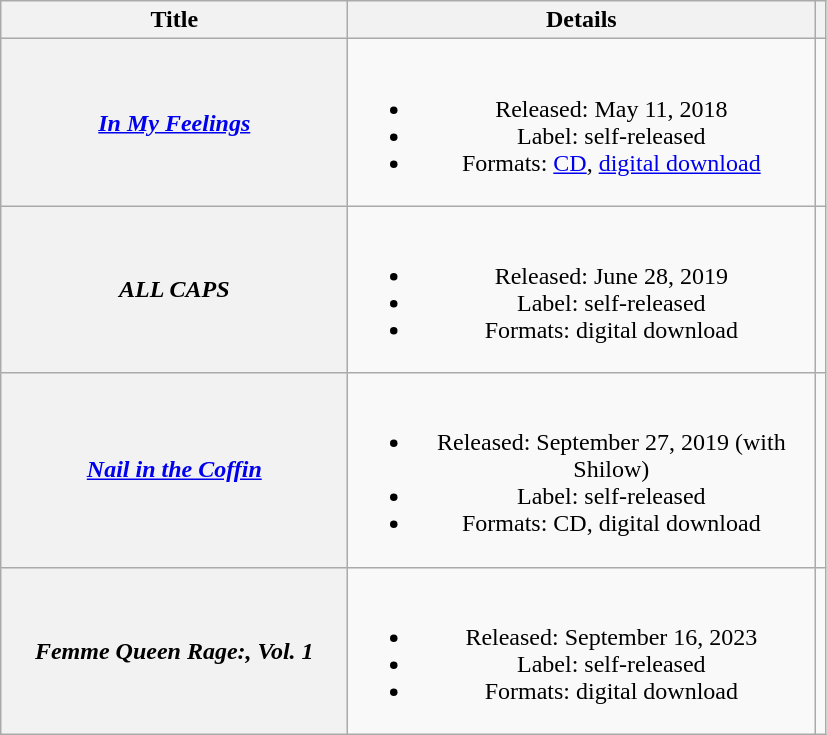<table class="wikitable plainrowheaders" style="text-align:center;">
<tr>
<th rowspan="1" style="width:14em;">Title</th>
<th rowspan="1" style="width:19em;">Details</th>
<th rowspan="1" style="text-align: center;"></th>
</tr>
<tr>
<th scope="row"><em><a href='#'>In My Feelings</a></em></th>
<td><br><ul><li>Released: May 11, 2018</li><li>Label: self-released</li><li>Formats: <a href='#'>CD</a>, <a href='#'>digital download</a></li></ul></td>
<td style="text-align: center;"></td>
</tr>
<tr>
<th scope="row"><em>ALL CAPS</em></th>
<td><br><ul><li>Released: June 28, 2019</li><li>Label: self-released</li><li>Formats: digital download</li></ul></td>
<td style="text-align: center;"></td>
</tr>
<tr>
<th scope="row"><em><a href='#'>Nail in the Coffin</a></em></th>
<td><br><ul><li>Released: September 27, 2019 (with Shilow)</li><li>Label: self-released</li><li>Formats: CD, digital download</li></ul></td>
<td style="text-align: center;"></td>
</tr>
<tr>
<th scope="row"><em>Femme Queen Rage:, Vol. 1</em></th>
<td><br><ul><li>Released: September 16, 2023</li><li>Label: self-released</li><li>Formats: digital download</li></ul></td>
<td style="text-align: center;"></td>
</tr>
</table>
